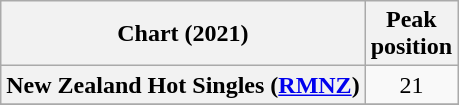<table class="wikitable plainrowheaders sortable" style="text-align:center">
<tr>
<th scope="col">Chart (2021)</th>
<th scope="col">Peak<br>position</th>
</tr>
<tr>
<th scope="row">New Zealand Hot Singles (<a href='#'>RMNZ</a>)</th>
<td>21</td>
</tr>
<tr>
</tr>
</table>
